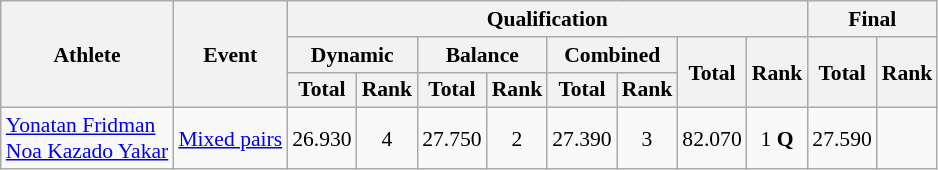<table class="wikitable" style="font-size:90%">
<tr>
<th rowspan=3>Athlete</th>
<th rowspan=3>Event</th>
<th colspan=8>Qualification</th>
<th colspan=2>Final</th>
</tr>
<tr>
<th colspan=2>Dynamic</th>
<th colspan=2>Balance</th>
<th colspan=2>Combined</th>
<th rowspan=2>Total</th>
<th rowspan=2>Rank</th>
<th rowspan=2>Total</th>
<th rowspan=2>Rank</th>
</tr>
<tr>
<th>Total</th>
<th>Rank</th>
<th>Total</th>
<th>Rank</th>
<th>Total</th>
<th>Rank</th>
</tr>
<tr align=center>
<td align="left"><a href='#'>Yonatan Fridman</a><br><a href='#'>Noa Kazado Yakar</a></td>
<td align=left><a href='#'>Mixed pairs</a></td>
<td>26.930</td>
<td>4</td>
<td>27.750</td>
<td>2</td>
<td>27.390</td>
<td>3</td>
<td>82.070</td>
<td>1 <strong>Q</strong></td>
<td>27.590</td>
<td></td>
</tr>
</table>
